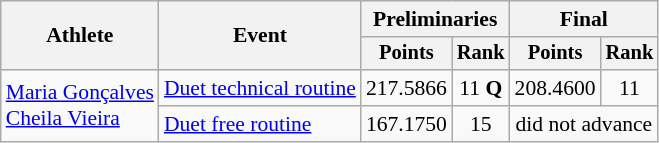<table class="wikitable" style="text-align:center; font-size:90%;">
<tr>
<th rowspan="2">Athlete</th>
<th rowspan="2">Event</th>
<th colspan="2">Preliminaries</th>
<th colspan="2">Final</th>
</tr>
<tr style="font-size:95%">
<th>Points</th>
<th>Rank</th>
<th>Points</th>
<th>Rank</th>
</tr>
<tr>
<td align=left rowspan=2><a href='#'>Maria Gonçalves</a> <br> <a href='#'>Cheila Vieira</a></td>
<td align=left><a href='#'>Duet technical routine</a></td>
<td>217.5866</td>
<td>11 <strong>Q</strong></td>
<td>208.4600</td>
<td>11</td>
</tr>
<tr>
<td align=left><a href='#'>Duet free routine</a></td>
<td>167.1750</td>
<td>15</td>
<td colspan=2>did not advance</td>
</tr>
</table>
